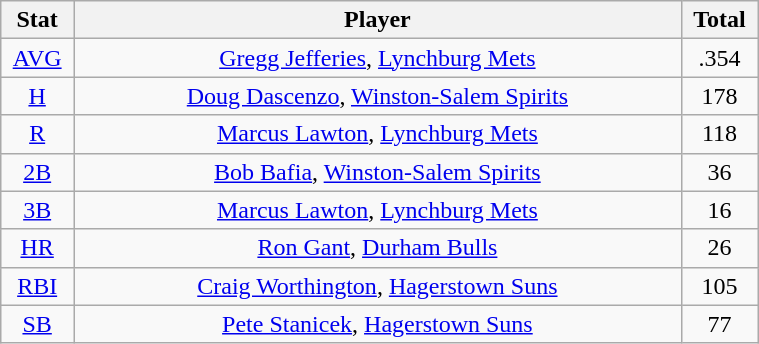<table class="wikitable" width="40%" style="text-align:center;">
<tr>
<th width="5%">Stat</th>
<th width="60%">Player</th>
<th width="5%">Total</th>
</tr>
<tr>
<td><a href='#'>AVG</a></td>
<td><a href='#'>Gregg Jefferies</a>, <a href='#'>Lynchburg Mets</a></td>
<td>.354</td>
</tr>
<tr>
<td><a href='#'>H</a></td>
<td><a href='#'>Doug Dascenzo</a>, <a href='#'>Winston-Salem Spirits</a></td>
<td>178</td>
</tr>
<tr>
<td><a href='#'>R</a></td>
<td><a href='#'>Marcus Lawton</a>, <a href='#'>Lynchburg Mets</a></td>
<td>118</td>
</tr>
<tr>
<td><a href='#'>2B</a></td>
<td><a href='#'>Bob Bafia</a>, <a href='#'>Winston-Salem Spirits</a></td>
<td>36</td>
</tr>
<tr>
<td><a href='#'>3B</a></td>
<td><a href='#'>Marcus Lawton</a>, <a href='#'>Lynchburg Mets</a></td>
<td>16</td>
</tr>
<tr>
<td><a href='#'>HR</a></td>
<td><a href='#'>Ron Gant</a>, <a href='#'>Durham Bulls</a></td>
<td>26</td>
</tr>
<tr>
<td><a href='#'>RBI</a></td>
<td><a href='#'>Craig Worthington</a>, <a href='#'>Hagerstown Suns</a></td>
<td>105</td>
</tr>
<tr>
<td><a href='#'>SB</a></td>
<td><a href='#'>Pete Stanicek</a>, <a href='#'>Hagerstown Suns</a></td>
<td>77</td>
</tr>
</table>
